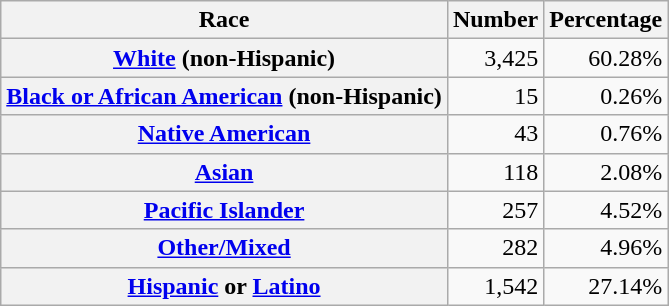<table class="wikitable" style="text-align:right">
<tr>
<th scope="col">Race</th>
<th scope="col">Number</th>
<th scope="col">Percentage</th>
</tr>
<tr>
<th scope="row"><a href='#'>White</a> (non-Hispanic)</th>
<td>3,425</td>
<td>60.28%</td>
</tr>
<tr>
<th scope="row"><a href='#'>Black or African American</a> (non-Hispanic)</th>
<td>15</td>
<td>0.26%</td>
</tr>
<tr>
<th scope="row"><a href='#'>Native American</a></th>
<td>43</td>
<td>0.76%</td>
</tr>
<tr>
<th scope="row"><a href='#'>Asian</a></th>
<td>118</td>
<td>2.08%</td>
</tr>
<tr>
<th scope="row"><a href='#'>Pacific Islander</a></th>
<td>257</td>
<td>4.52%</td>
</tr>
<tr>
<th scope="row"><a href='#'>Other/Mixed</a></th>
<td>282</td>
<td>4.96%</td>
</tr>
<tr>
<th scope="row"><a href='#'>Hispanic</a> or <a href='#'>Latino</a></th>
<td>1,542</td>
<td>27.14%</td>
</tr>
</table>
